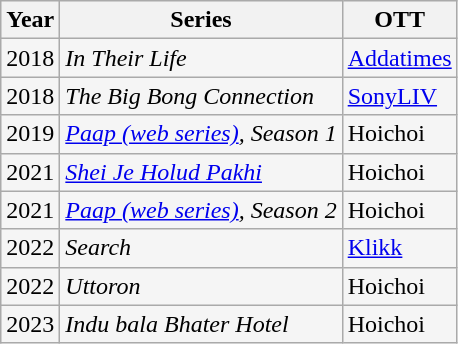<table class="wikitable sortable" style="background:#F5F5F5;">
<tr>
<th>Year</th>
<th>Series</th>
<th>OTT</th>
</tr>
<tr>
<td>2018</td>
<td><em>In Their Life</em></td>
<td><a href='#'>Addatimes</a></td>
</tr>
<tr>
<td>2018</td>
<td><em>The Big Bong Connection</em></td>
<td><a href='#'>SonyLIV</a></td>
</tr>
<tr>
<td>2019</td>
<td><em><a href='#'>Paap (web series)</a>, Season 1</em></td>
<td>Hoichoi</td>
</tr>
<tr>
<td>2021</td>
<td><em><a href='#'>Shei Je Holud Pakhi</a></em></td>
<td>Hoichoi</td>
</tr>
<tr>
<td>2021</td>
<td><em><a href='#'>Paap (web series)</a>, Season 2</em></td>
<td>Hoichoi</td>
</tr>
<tr>
<td>2022</td>
<td><em>Search</em></td>
<td><a href='#'>Klikk</a></td>
</tr>
<tr>
<td>2022</td>
<td><em>Uttoron</em></td>
<td>Hoichoi</td>
</tr>
<tr>
<td>2023</td>
<td><em>Indu bala Bhater Hotel</em></td>
<td>Hoichoi</td>
</tr>
</table>
